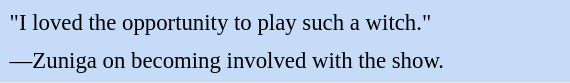<table class="toccolours" style="float: left; margin-right: 1em; margin-left: 2em; font-size: 95%; background:#c6dbf7; color:black; width:25em; max-width: 40%;" cellspacing="5">
<tr>
<td style="text-align: left;">"I loved the opportunity to play such a witch."</td>
</tr>
<tr>
<td style="text-align: left;">—Zuniga on becoming involved with the show.</td>
</tr>
</table>
